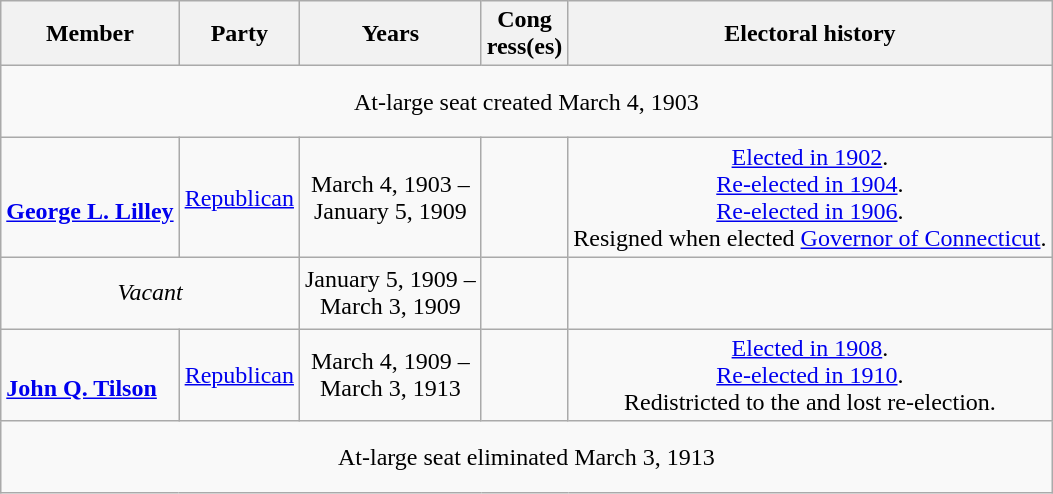<table class=wikitable style=text-align:center>
<tr>
<th>Member</th>
<th>Party</th>
<th>Years</th>
<th>Cong<br>ress(es)</th>
<th>Electoral history</th>
</tr>
<tr style="height:3em">
<td colspan=5>At-large seat created March 4, 1903</td>
</tr>
<tr style="height:3em">
<td style="text-align:left"><br><strong><a href='#'>George L. Lilley</a></strong><br></td>
<td><a href='#'>Republican</a></td>
<td nowrap>March 4, 1903 –<br>January 5, 1909</td>
<td></td>
<td><a href='#'>Elected in 1902</a>.<br><a href='#'>Re-elected in 1904</a>.<br><a href='#'>Re-elected in 1906</a>.<br>Resigned when elected <a href='#'>Governor of Connecticut</a>.</td>
</tr>
<tr style="height:3em">
<td colspan=2><em>Vacant</em></td>
<td nowrap>January 5, 1909 –<br>March 3, 1909</td>
<td></td>
<td></td>
</tr>
<tr style="height:3em">
<td style="text-align:left"><br><strong><a href='#'>John Q. Tilson</a></strong><br></td>
<td><a href='#'>Republican</a></td>
<td nowrap>March 4, 1909 –<br>March 3, 1913</td>
<td></td>
<td><a href='#'>Elected in 1908</a>.<br><a href='#'>Re-elected in 1910</a>.<br>Redistricted to the  and lost re-election.</td>
</tr>
<tr style="height:3em">
<td colspan=5>At-large seat eliminated March 3, 1913</td>
</tr>
</table>
